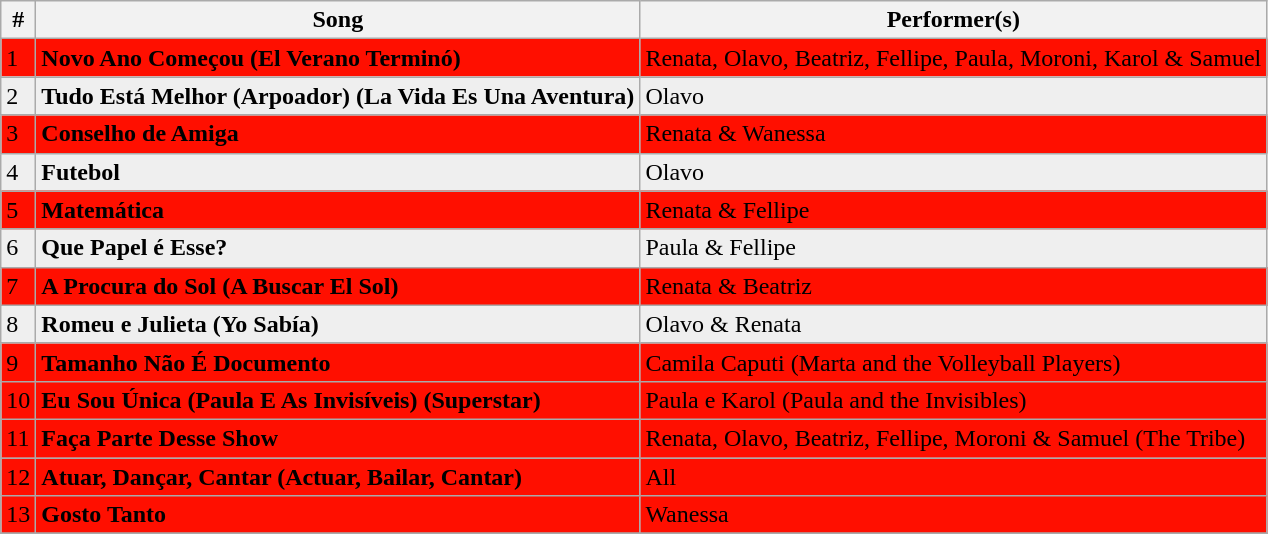<table class="wikitable" border="1">
<tr>
<th>#</th>
<th>Song</th>
<th>Performer(s)</th>
</tr>
<tr bgcolor=#FFF0F5">
<td>1</td>
<td><strong>Novo Ano Começou (El Verano Terminó)</strong></td>
<td>Renata, Olavo, Beatriz,  Fellipe, Paula, Moroni, Karol & Samuel</td>
</tr>
<tr bgcolor="efefef">
<td>2</td>
<td><strong>Tudo Está Melhor (Arpoador) (La Vida Es Una Aventura)</strong></td>
<td>Olavo</td>
</tr>
<tr bgcolor=#FFF0F5">
<td>3</td>
<td><strong>Conselho de Amiga</strong></td>
<td>Renata & Wanessa</td>
</tr>
<tr bgcolor="efefef">
<td>4</td>
<td><strong>Futebol</strong></td>
<td>Olavo</td>
</tr>
<tr bgcolor=#FFF0F5">
<td>5</td>
<td><strong>Matemática</strong></td>
<td>Renata & Fellipe</td>
</tr>
<tr bgcolor="efefef">
<td>6</td>
<td><strong>Que Papel é Esse? </strong></td>
<td>Paula & Fellipe</td>
</tr>
<tr bgcolor=#FFF0F5">
<td>7</td>
<td><strong>A Procura do Sol (A Buscar El Sol)</strong></td>
<td>Renata & Beatriz</td>
</tr>
<tr bgcolor="efefef">
<td>8</td>
<td><strong>Romeu e Julieta (Yo Sabía)</strong></td>
<td>Olavo & Renata</td>
</tr>
<tr bgcolor=#FFF0F5">
<td>9</td>
<td><strong>Tamanho Não É Documento</strong></td>
<td>Camila Caputi (Marta and the Volleyball Players)</td>
</tr>
<tr bgcolor=#FFF0F5">
<td>10</td>
<td><strong>Eu Sou Única (Paula E As Invisíveis) (Superstar)</strong></td>
<td>Paula e Karol (Paula and the Invisibles)</td>
</tr>
<tr bgcolor=#FFF0F5">
<td>11</td>
<td><strong>Faça Parte Desse Show</strong></td>
<td>Renata, Olavo, Beatriz,  Fellipe, Moroni & Samuel (The Tribe)</td>
</tr>
<tr bgcolor=#FFF0F5">
<td>12</td>
<td><strong>Atuar, Dançar, Cantar (Actuar, Bailar, Cantar)</strong></td>
<td>All</td>
</tr>
<tr bgcolor=#FFF0F5">
<td>13</td>
<td><strong>Gosto Tanto</strong></td>
<td>Wanessa</td>
</tr>
<tr bgcolor=#FFF0F5">
</tr>
</table>
